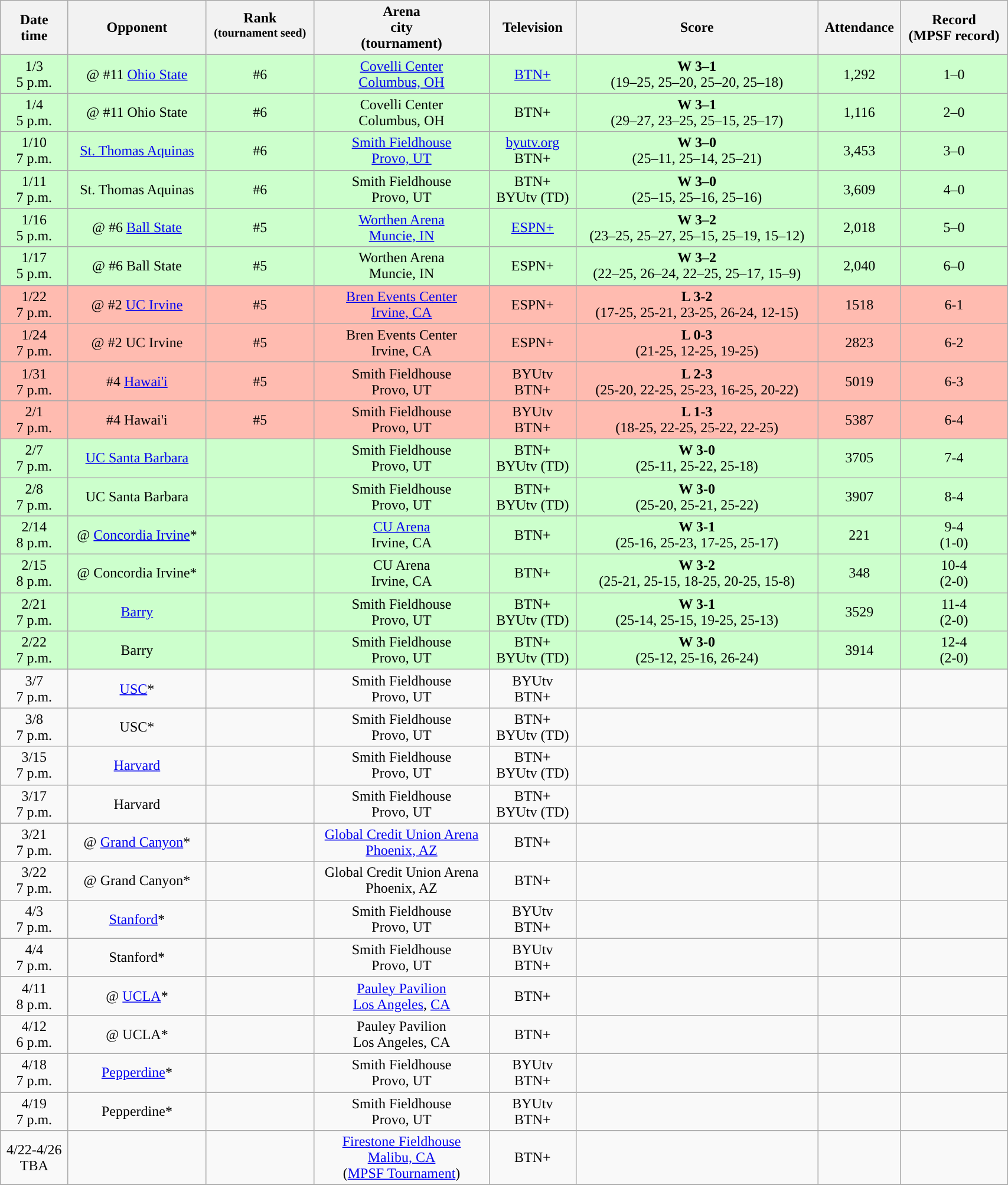<table class="wikitable sortable" style="width:90%">
<tr>
<th>Date<br>time</th>
<th>Opponent</th>
<th>Rank<br><sup>(tournament seed)</sup></th>
<th>Arena<br>city<br>(tournament)</th>
<th>Television</th>
<th>Score</th>
<th>Attendance</th>
<th>Record<br>(MPSF record)</th>
</tr>
<tr align="center" bgcolor="#ccffcc">
<td>1/3<br>5 p.m.</td>
<td>@ #11 <a href='#'>Ohio State</a></td>
<td>#6</td>
<td><a href='#'>Covelli Center</a><br><a href='#'>Columbus, OH</a></td>
<td><a href='#'>BTN+</a></td>
<td><strong>W 3–1</strong><br>(19–25, 25–20, 25–20, 25–18)</td>
<td>1,292</td>
<td>1–0</td>
</tr>
<tr align="center" bgcolor="#ccffcc">
<td>1/4<br>5 p.m.</td>
<td>@ #11 Ohio State</td>
<td>#6</td>
<td>Covelli Center<br>Columbus, OH</td>
<td>BTN+</td>
<td><strong>W 3–1</strong><br>(29–27, 23–25, 25–15, 25–17)</td>
<td>1,116</td>
<td>2–0</td>
</tr>
<tr align="center" bgcolor="#ccffcc">
<td>1/10<br>7 p.m.</td>
<td><a href='#'>St. Thomas Aquinas</a></td>
<td>#6</td>
<td><a href='#'>Smith Fieldhouse</a><br><a href='#'>Provo, UT</a></td>
<td><a href='#'>byutv.org</a><br>BTN+</td>
<td><strong>W 3–0</strong><br>(25–11, 25–14, 25–21)</td>
<td>3,453</td>
<td>3–0</td>
</tr>
<tr align="center" bgcolor="#ccffcc">
<td>1/11<br>7 p.m.</td>
<td>St. Thomas Aquinas</td>
<td>#6</td>
<td>Smith Fieldhouse<br>Provo, UT</td>
<td>BTN+<br>BYUtv (TD)</td>
<td><strong>W 3–0</strong><br>(25–15, 25–16, 25–16)</td>
<td>3,609</td>
<td>4–0</td>
</tr>
<tr align="center" bgcolor="#ccffcc">
<td>1/16<br>5 p.m.</td>
<td>@ #6 <a href='#'>Ball State</a></td>
<td>#5</td>
<td><a href='#'>Worthen Arena</a><br><a href='#'>Muncie, IN</a></td>
<td><a href='#'>ESPN+</a></td>
<td><strong>W 3–2</strong><br>(23–25, 25–27, 25–15, 25–19, 15–12)</td>
<td>2,018</td>
<td>5–0</td>
</tr>
<tr align="center" bgcolor="#ccffcc">
<td>1/17<br>5 p.m.</td>
<td>@ #6 Ball State</td>
<td>#5</td>
<td>Worthen Arena<br>Muncie, IN</td>
<td>ESPN+</td>
<td><strong>W 3–2</strong><br>(22–25, 26–24, 22–25, 25–17, 15–9)</td>
<td>2,040</td>
<td>6–0</td>
</tr>
<tr align="center" bgcolor="ffbbb">
<td>1/22<br>7 p.m.</td>
<td>@ #2 <a href='#'>UC Irvine</a></td>
<td>#5</td>
<td><a href='#'>Bren Events Center</a><br><a href='#'>Irvine, CA</a></td>
<td>ESPN+</td>
<td><strong>L 3-2</strong><br>(17-25, 25-21, 23-25, 26-24, 12-15)</td>
<td>1518</td>
<td>6-1</td>
</tr>
<tr align="center" bgcolor="ffbbb">
<td>1/24<br>7 p.m.</td>
<td>@ #2 UC Irvine</td>
<td>#5</td>
<td>Bren Events Center<br>Irvine, CA</td>
<td>ESPN+</td>
<td><strong>L 0-3</strong><br>(21-25, 12-25, 19-25)</td>
<td>2823</td>
<td>6-2</td>
</tr>
<tr align="center" bgcolor="ffbbb">
<td>1/31<br>7 p.m.</td>
<td>#4 <a href='#'>Hawai'i</a></td>
<td>#5</td>
<td>Smith Fieldhouse<br>Provo, UT</td>
<td>BYUtv<br>BTN+</td>
<td><strong>L 2-3</strong><br>(25-20, 22-25, 25-23, 16-25, 20-22)</td>
<td>5019</td>
<td>6-3</td>
</tr>
<tr align="center" bgcolor="ffbbb">
<td>2/1<br>7 p.m.</td>
<td>#4 Hawai'i</td>
<td>#5</td>
<td>Smith Fieldhouse<br>Provo, UT</td>
<td>BYUtv<br>BTN+</td>
<td><strong>L 1-3</strong><br>(18-25, 22-25, 25-22, 22-25)</td>
<td>5387</td>
<td>6-4</td>
</tr>
<tr align="center" bgcolor="ccffcc">
<td>2/7<br>7 p.m.</td>
<td><a href='#'>UC Santa Barbara</a></td>
<td></td>
<td>Smith Fieldhouse<br>Provo, UT</td>
<td>BTN+<br>BYUtv (TD)</td>
<td><strong>W 3-0</strong><br>(25-11, 25-22, 25-18)</td>
<td>3705</td>
<td>7-4</td>
</tr>
<tr align="center" bgcolor="ccffcc">
<td>2/8<br>7 p.m.</td>
<td>UC Santa Barbara</td>
<td></td>
<td>Smith Fieldhouse<br>Provo, UT</td>
<td>BTN+<br>BYUtv (TD)</td>
<td><strong>W 3-0</strong><br>(25-20, 25-21, 25-22)</td>
<td>3907</td>
<td>8-4</td>
</tr>
<tr align="center" bgcolor="ccffcc">
<td>2/14<br>8 p.m.</td>
<td>@ <a href='#'>Concordia Irvine</a>*</td>
<td></td>
<td><a href='#'>CU Arena</a><br>Irvine, CA</td>
<td>BTN+</td>
<td><strong>W 3-1</strong><br>(25-16, 25-23, 17-25, 25-17)</td>
<td>221</td>
<td>9-4<br>(1-0)</td>
</tr>
<tr align="center" bgcolor="ccffcc">
<td>2/15<br>8 p.m.</td>
<td>@ Concordia Irvine*</td>
<td></td>
<td>CU Arena<br>Irvine, CA</td>
<td>BTN+</td>
<td><strong>W 3-2</strong><br>(25-21, 25-15, 18-25, 20-25, 15-8)</td>
<td>348</td>
<td>10-4<br>(2-0)</td>
</tr>
<tr align="center" bgcolor="ccffcc">
<td>2/21<br>7 p.m.</td>
<td><a href='#'>Barry</a></td>
<td></td>
<td>Smith Fieldhouse<br>Provo, UT</td>
<td>BTN+<br>BYUtv (TD)</td>
<td><strong>W 3-1</strong><br>(25-14, 25-15, 19-25, 25-13)</td>
<td>3529</td>
<td>11-4<br>(2-0)</td>
</tr>
<tr align="center" bgcolor="ccffcc">
<td>2/22<br>7 p.m.</td>
<td>Barry</td>
<td></td>
<td>Smith Fieldhouse<br>Provo, UT</td>
<td>BTN+<br>BYUtv (TD)</td>
<td><strong>W 3-0</strong><br>(25-12, 25-16, 26-24)</td>
<td>3914</td>
<td>12-4<br>(2-0)</td>
</tr>
<tr align="center">
<td>3/7<br>7 p.m.</td>
<td><a href='#'>USC</a>*</td>
<td></td>
<td>Smith Fieldhouse<br>Provo, UT</td>
<td>BYUtv<br>BTN+</td>
<td></td>
<td></td>
<td></td>
</tr>
<tr align="center">
<td>3/8<br>7 p.m.</td>
<td>USC*</td>
<td></td>
<td>Smith Fieldhouse<br>Provo, UT</td>
<td>BTN+<br>BYUtv (TD)</td>
<td></td>
<td></td>
<td></td>
</tr>
<tr align="center">
<td>3/15<br>7 p.m.</td>
<td><a href='#'>Harvard</a></td>
<td></td>
<td>Smith Fieldhouse<br>Provo, UT</td>
<td>BTN+<br>BYUtv (TD)</td>
<td></td>
<td></td>
<td></td>
</tr>
<tr align="center">
<td>3/17<br>7 p.m.</td>
<td>Harvard</td>
<td></td>
<td>Smith Fieldhouse<br>Provo, UT</td>
<td>BTN+<br>BYUtv (TD)</td>
<td></td>
<td></td>
<td></td>
</tr>
<tr align="center">
<td>3/21<br>7 p.m.</td>
<td>@ <a href='#'>Grand Canyon</a>*</td>
<td></td>
<td><a href='#'>Global Credit Union Arena</a><br><a href='#'>Phoenix, AZ</a></td>
<td>BTN+</td>
<td></td>
<td></td>
<td></td>
</tr>
<tr align="center">
<td>3/22<br>7 p.m.</td>
<td>@ Grand Canyon*</td>
<td></td>
<td>Global Credit Union Arena<br>Phoenix, AZ</td>
<td>BTN+</td>
<td></td>
<td></td>
<td></td>
</tr>
<tr align="center">
<td>4/3<br>7 p.m.</td>
<td><a href='#'>Stanford</a>*</td>
<td></td>
<td>Smith Fieldhouse<br>Provo, UT</td>
<td>BYUtv<br>BTN+</td>
<td></td>
<td></td>
<td></td>
</tr>
<tr align="center">
<td>4/4<br>7 p.m.</td>
<td>Stanford*</td>
<td></td>
<td>Smith Fieldhouse<br>Provo, UT</td>
<td>BYUtv<br>BTN+</td>
<td></td>
<td></td>
<td></td>
</tr>
<tr align="center">
<td>4/11<br>8 p.m.</td>
<td>@ <a href='#'>UCLA</a>*</td>
<td></td>
<td><a href='#'>Pauley Pavilion</a><br><a href='#'>Los Angeles</a>, <a href='#'>CA</a></td>
<td>BTN+</td>
<td></td>
<td></td>
<td></td>
</tr>
<tr align="center">
<td>4/12<br>6 p.m.</td>
<td>@ UCLA*</td>
<td></td>
<td>Pauley Pavilion<br>Los Angeles, CA</td>
<td>BTN+</td>
<td></td>
<td></td>
<td></td>
</tr>
<tr align="center">
<td>4/18<br>7 p.m.</td>
<td><a href='#'>Pepperdine</a>*</td>
<td></td>
<td>Smith Fieldhouse<br>Provo, UT</td>
<td>BYUtv<br>BTN+</td>
<td></td>
<td></td>
<td></td>
</tr>
<tr align="center">
<td>4/19<br>7 p.m.</td>
<td>Pepperdine*</td>
<td></td>
<td>Smith Fieldhouse<br>Provo, UT</td>
<td>BYUtv<br>BTN+</td>
<td></td>
<td></td>
<td></td>
</tr>
<tr align="center">
<td>4/22-4/26<br>TBA</td>
<td></td>
<td></td>
<td><a href='#'>Firestone Fieldhouse</a><br><a href='#'>Malibu, CA</a><br>(<a href='#'>MPSF Tournament</a>)</td>
<td>BTN+</td>
<td></td>
<td></td>
<td></td>
</tr>
<tr>
</tr>
</table>
